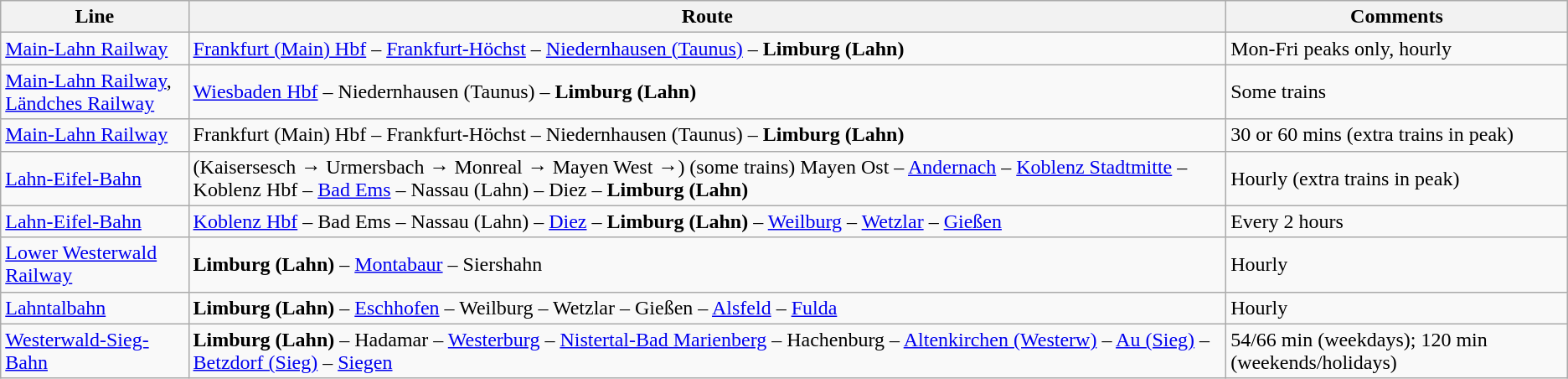<table class="wikitable">
<tr>
<th>Line</th>
<th>Route</th>
<th>Comments</th>
</tr>
<tr>
<td> <a href='#'>Main-Lahn Railway</a></td>
<td><a href='#'>Frankfurt (Main) Hbf</a> – <a href='#'>Frankfurt-Höchst</a> – <a href='#'>Niedernhausen (Taunus)</a> – <strong>Limburg (Lahn)</strong></td>
<td>Mon-Fri peaks only, hourly</td>
</tr>
<tr>
<td> <a href='#'>Main-Lahn Railway</a>,<br> <a href='#'>Ländches Railway</a></td>
<td><a href='#'>Wiesbaden Hbf</a> – Niedernhausen (Taunus) – <strong>Limburg (Lahn)</strong></td>
<td>Some trains</td>
</tr>
<tr>
<td> <a href='#'>Main-Lahn Railway</a></td>
<td>Frankfurt (Main) Hbf – Frankfurt-Höchst – Niedernhausen (Taunus) – <strong>Limburg (Lahn)</strong></td>
<td>30 or 60 mins (extra trains in peak)</td>
</tr>
<tr>
<td> <a href='#'>Lahn-Eifel-Bahn</a></td>
<td>(Kaisersesch → Urmersbach → Monreal → Mayen West →) (some trains) Mayen Ost – <a href='#'>Andernach</a> – <a href='#'>Koblenz Stadtmitte</a> – Koblenz Hbf – <a href='#'>Bad Ems</a> – Nassau (Lahn) – Diez – <strong>Limburg (Lahn)</strong></td>
<td>Hourly (extra trains in peak)</td>
</tr>
<tr>
<td> <a href='#'>Lahn-Eifel-Bahn</a></td>
<td><a href='#'>Koblenz Hbf</a> – Bad Ems – Nassau (Lahn) – <a href='#'>Diez</a> – <strong>Limburg (Lahn)</strong> –  <a href='#'>Weilburg</a> – <a href='#'>Wetzlar</a> – <a href='#'>Gießen</a></td>
<td>Every 2 hours</td>
</tr>
<tr>
<td> <a href='#'>Lower Westerwald Railway</a></td>
<td><strong>Limburg (Lahn)</strong> – <a href='#'>Montabaur</a> – Siershahn</td>
<td>Hourly</td>
</tr>
<tr>
<td> <a href='#'>Lahntalbahn</a></td>
<td><strong>Limburg (Lahn)</strong> – <a href='#'>Eschhofen</a> – Weilburg – Wetzlar – Gießen – <a href='#'>Alsfeld</a> – <a href='#'>Fulda</a></td>
<td>Hourly</td>
</tr>
<tr>
<td> <a href='#'>Westerwald-Sieg-Bahn</a></td>
<td><strong>Limburg (Lahn)</strong> – Hadamar – <a href='#'>Westerburg</a> – <a href='#'>Nistertal-Bad Marienberg</a> – Hachenburg – <a href='#'>Altenkirchen (Westerw)</a> – <a href='#'>Au (Sieg)</a> –  <a href='#'>Betzdorf (Sieg)</a> – <a href='#'>Siegen</a></td>
<td>54/66 min (weekdays); 120 min (weekends/holidays)</td>
</tr>
</table>
